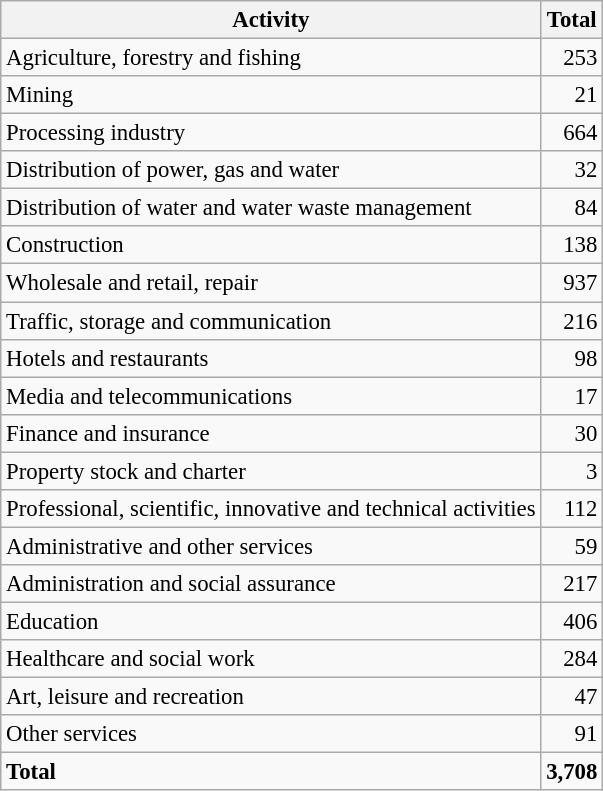<table class="wikitable sortable" style="font-size:95%;">
<tr>
<th>Activity</th>
<th>Total</th>
</tr>
<tr>
<td>Agriculture, forestry and fishing</td>
<td align="right">253</td>
</tr>
<tr>
<td>Mining</td>
<td align="right">21</td>
</tr>
<tr>
<td>Processing industry</td>
<td align="right">664</td>
</tr>
<tr>
<td>Distribution of power, gas and water</td>
<td align="right">32</td>
</tr>
<tr>
<td>Distribution of water and water waste management</td>
<td align="right">84</td>
</tr>
<tr>
<td>Construction</td>
<td align="right">138</td>
</tr>
<tr>
<td>Wholesale and retail, repair</td>
<td align="right">937</td>
</tr>
<tr>
<td>Traffic, storage and communication</td>
<td align="right">216</td>
</tr>
<tr>
<td>Hotels and restaurants</td>
<td align="right">98</td>
</tr>
<tr>
<td>Media and telecommunications</td>
<td align="right">17</td>
</tr>
<tr>
<td>Finance and insurance</td>
<td align="right">30</td>
</tr>
<tr>
<td>Property stock and charter</td>
<td align="right">3</td>
</tr>
<tr>
<td>Professional, scientific, innovative and technical activities</td>
<td align="right">112</td>
</tr>
<tr>
<td>Administrative and other services</td>
<td align="right">59</td>
</tr>
<tr>
<td>Administration and social assurance</td>
<td align="right">217</td>
</tr>
<tr>
<td>Education</td>
<td align="right">406</td>
</tr>
<tr>
<td>Healthcare and social work</td>
<td align="right">284</td>
</tr>
<tr>
<td>Art, leisure and recreation</td>
<td align="right">47</td>
</tr>
<tr>
<td>Other services</td>
<td align="right">91</td>
</tr>
<tr class="sortbottom">
<td><strong>Total</strong></td>
<td align="right"><strong>3,708</strong></td>
</tr>
</table>
